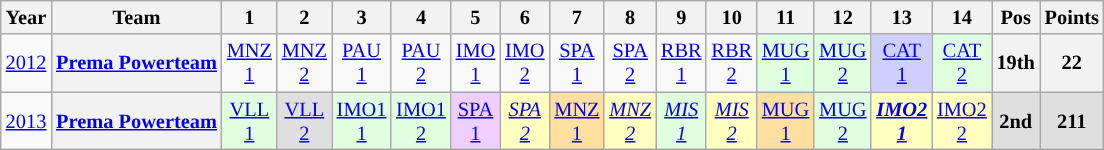<table class="wikitable" style="text-align:center; font-size:85%">
<tr>
<th>Year</th>
<th>Team</th>
<th>1</th>
<th>2</th>
<th>3</th>
<th>4</th>
<th>5</th>
<th>6</th>
<th>7</th>
<th>8</th>
<th>9</th>
<th>10</th>
<th>11</th>
<th>12</th>
<th>13</th>
<th>14</th>
<th>Pos</th>
<th>Points</th>
</tr>
<tr>
<td><a href='#'>2012</a></td>
<th nowrap><a href='#'>Prema Powerteam</a></th>
<td style="background:#;"><a href='#'>MNZ<br>1</a><br></td>
<td style="background:#;"><a href='#'>MNZ<br>2</a><br></td>
<td style="background:#;"><a href='#'>PAU<br>1</a><br></td>
<td style="background:#;"><a href='#'>PAU<br>2</a><br></td>
<td style="background:#;"><a href='#'>IMO<br>1</a><br></td>
<td style="background:#;"><a href='#'>IMO<br>2</a><br></td>
<td style="background:#;"><a href='#'>SPA<br>1</a><br></td>
<td style="background:#;"><a href='#'>SPA<br>2</a><br></td>
<td style="background:#;"><a href='#'>RBR<br>1</a><br></td>
<td style="background:#;"><a href='#'>RBR<br>2</a><br></td>
<td style="background:#DFFFDF;"><a href='#'>MUG<br>1</a><br></td>
<td style="background:#DFFFDF;"><a href='#'>MUG<br>2</a><br></td>
<td style="background:#CFCFFF;"><a href='#'>CAT<br>1</a><br></td>
<td style="background:#DFFFDF;"><a href='#'>CAT<br>2</a><br></td>
<th>19th</th>
<th>22</th>
</tr>
<tr>
<td><a href='#'>2013</a></td>
<th nowrap><a href='#'>Prema Powerteam</a></th>
<td style="background:#DFFFDF;"><a href='#'>VLL<br>1</a><br></td>
<td style="background:#DFDFDF;"><a href='#'>VLL<br>2</a><br></td>
<td style="background:#DFFFDF;"><a href='#'>IMO1<br>1</a><br></td>
<td style="background:#DFFFDF;"><a href='#'>IMO1<br>2</a><br></td>
<td style="background:#EFCFFF;"><a href='#'>SPA<br>1</a><br></td>
<td style="background:#FFFFBF;"><em><a href='#'>SPA<br>2</a></em><br></td>
<td style="background:#FFDF9F;"><a href='#'>MNZ<br>1</a><br></td>
<td style="background:#FFFFBF;"><em><a href='#'>MNZ<br>2</a></em><br></td>
<td style="background:#DFFFDF;"><em><a href='#'>MIS<br>1</a></em><br></td>
<td style="background:#FFFFBF;"><em><a href='#'>MIS<br>2</a></em><br></td>
<td style="background:#FFDF9F;"><a href='#'>MUG<br>1</a><br></td>
<td style="background:#DFFFDF;"><a href='#'>MUG<br>2</a><br></td>
<td style="background:#FFFFBF;"><strong><em><a href='#'>IMO2<br>1</a></em></strong><br></td>
<td style="background:#FFFFBF;"><a href='#'>IMO2<br>2</a><br></td>
<th style="background:#DFDFDF">2nd</th>
<th style="background:#DFDFDF">211</th>
</tr>
</table>
